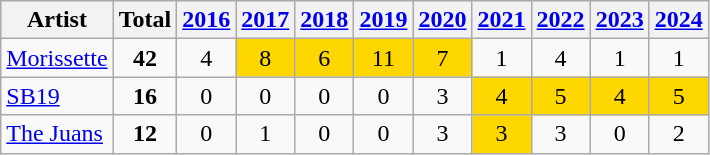<table class="wikitable sortable">
<tr>
<th>Artist</th>
<th>Total</th>
<th><a href='#'>2016</a></th>
<th><a href='#'>2017</a></th>
<th><a href='#'>2018</a></th>
<th><a href='#'>2019</a></th>
<th><a href='#'>2020</a></th>
<th><a href='#'>2021</a></th>
<th><a href='#'>2022</a></th>
<th><a href='#'>2023</a></th>
<th><a href='#'>2024</a></th>
</tr>
<tr>
<td><a href='#'>Morissette</a></td>
<td style="text-align:center;"><strong>42</strong></td>
<td style="text-align:center;">4</td>
<td style="text-align:center;background:gold;">8</td>
<td style="text-align:center;background:gold;">6</td>
<td style="text-align:center;background:gold;">11</td>
<td style="text-align:center;background:gold;">7</td>
<td style="text-align:center;">1</td>
<td style="text-align:center;">4</td>
<td style="text-align:center;">1</td>
<td style="text-align:center;">1</td>
</tr>
<tr>
<td><a href='#'>SB19</a></td>
<td style="text-align:center;"><strong>16</strong></td>
<td style="text-align:center;">0</td>
<td style="text-align:center;">0</td>
<td style="text-align:center;">0</td>
<td style="text-align:center;">0</td>
<td style="text-align:center;">3</td>
<td style="text-align:center;background:gold;">4</td>
<td style="text-align:center;background:gold;">5</td>
<td style="text-align:center;background:gold;">4</td>
<td style="text-align:center;background:gold;">5</td>
</tr>
<tr>
<td><a href='#'>The Juans</a></td>
<td style="text-align:center;"><strong>12</strong></td>
<td style="text-align:center;">0</td>
<td style="text-align:center;">1</td>
<td style="text-align:center;">0</td>
<td style="text-align:center;">0</td>
<td style="text-align:center;">3</td>
<td style="text-align:center;background:gold;">3</td>
<td style="text-align:center;">3</td>
<td style="text-align:center;">0</td>
<td style="text-align:center;">2</td>
</tr>
</table>
